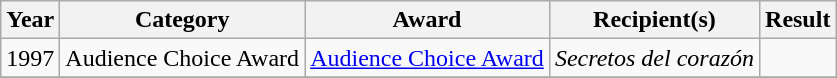<table class="wikitable">
<tr>
<th>Year</th>
<th>Category</th>
<th>Award</th>
<th>Recipient(s)</th>
<th>Result</th>
</tr>
<tr>
<td>1997</td>
<td>Audience Choice Award</td>
<td><a href='#'>Audience Choice Award</a></td>
<td><em>Secretos del corazón</em></td>
<td></td>
</tr>
<tr>
</tr>
</table>
